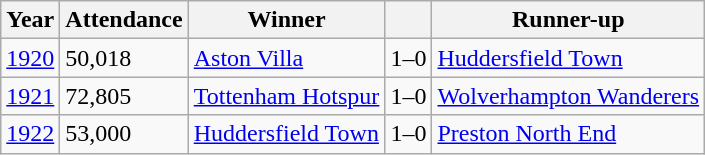<table class="wikitable">
<tr>
<th>Year</th>
<th>Attendance</th>
<th>Winner</th>
<th></th>
<th>Runner-up</th>
</tr>
<tr>
<td><a href='#'>1920</a></td>
<td>50,018</td>
<td><a href='#'>Aston Villa</a></td>
<td>1–0</td>
<td><a href='#'>Huddersfield Town</a></td>
</tr>
<tr>
<td><a href='#'>1921</a></td>
<td>72,805</td>
<td><a href='#'>Tottenham Hotspur</a></td>
<td>1–0</td>
<td><a href='#'>Wolverhampton Wanderers</a></td>
</tr>
<tr>
<td><a href='#'>1922</a></td>
<td>53,000</td>
<td><a href='#'>Huddersfield Town</a></td>
<td>1–0</td>
<td><a href='#'>Preston North End</a></td>
</tr>
</table>
